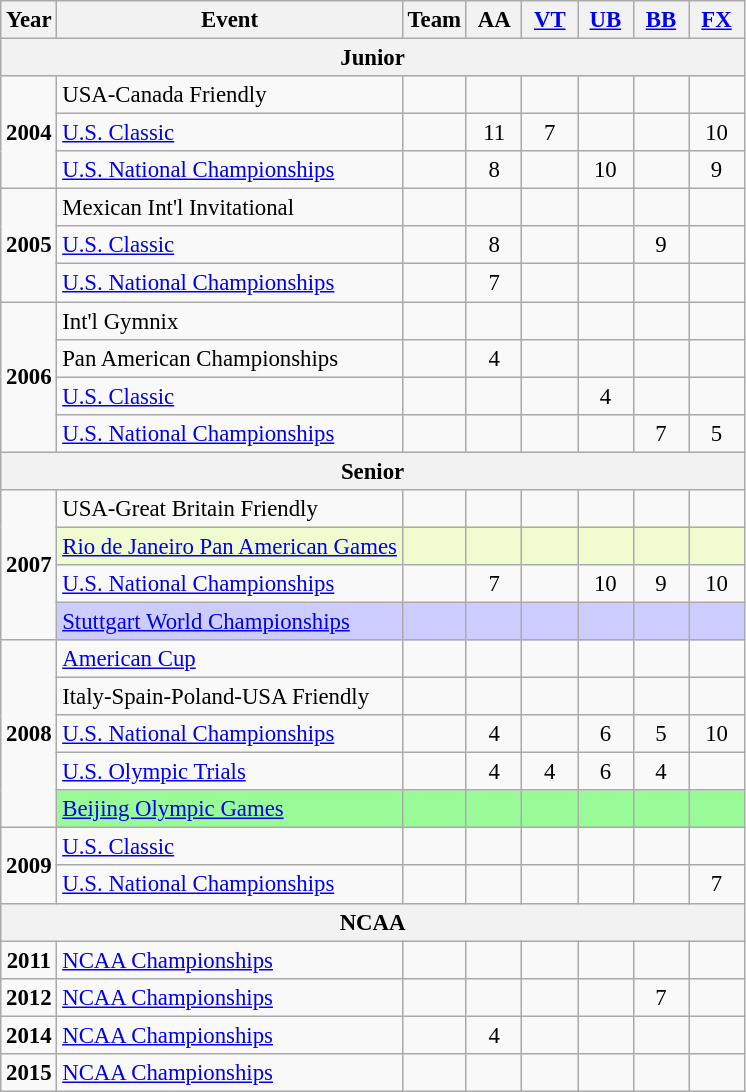<table class="wikitable" style="text-align:center; font-size:95%;">
<tr>
<th align=center>Year</th>
<th align=center>Event</th>
<th style="width:30px;">Team</th>
<th style="width:30px;">AA</th>
<th style="width:30px;"><a href='#'>VT</a></th>
<th style="width:30px;"><a href='#'>UB</a></th>
<th style="width:30px;"><a href='#'>BB</a></th>
<th style="width:30px;"><a href='#'>FX</a></th>
</tr>
<tr>
<th colspan="8">Junior</th>
</tr>
<tr>
<td rowspan="3"><strong>2004</strong></td>
<td align=left>USA-Canada Friendly</td>
<td></td>
<td></td>
<td></td>
<td></td>
<td></td>
<td></td>
</tr>
<tr>
<td align=left><a href='#'>U.S. Classic</a></td>
<td></td>
<td>11</td>
<td>7</td>
<td></td>
<td></td>
<td>10</td>
</tr>
<tr>
<td align=left><a href='#'>U.S. National Championships</a></td>
<td></td>
<td>8</td>
<td></td>
<td>10</td>
<td></td>
<td>9</td>
</tr>
<tr>
<td rowspan="3"><strong>2005</strong></td>
<td align=left>Mexican Int'l Invitational</td>
<td></td>
<td></td>
<td></td>
<td></td>
<td></td>
<td></td>
</tr>
<tr>
<td align=left><a href='#'>U.S. Classic</a></td>
<td></td>
<td>8</td>
<td></td>
<td></td>
<td>9</td>
<td></td>
</tr>
<tr>
<td align=left><a href='#'>U.S. National Championships</a></td>
<td></td>
<td>7</td>
<td></td>
<td></td>
<td></td>
<td></td>
</tr>
<tr>
<td rowspan="4"><strong>2006</strong></td>
<td align=left>Int'l Gymnix</td>
<td></td>
<td></td>
<td></td>
<td></td>
<td></td>
<td></td>
</tr>
<tr>
<td align=left>Pan American Championships</td>
<td></td>
<td>4</td>
<td></td>
<td></td>
<td></td>
<td></td>
</tr>
<tr>
<td align=left><a href='#'>U.S. Classic</a></td>
<td></td>
<td></td>
<td></td>
<td>4</td>
<td></td>
<td></td>
</tr>
<tr>
<td align=left><a href='#'>U.S. National Championships</a></td>
<td></td>
<td></td>
<td></td>
<td></td>
<td>7</td>
<td>5</td>
</tr>
<tr>
<th colspan="8">Senior</th>
</tr>
<tr>
<td rowspan="4"><strong>2007</strong></td>
<td align=left>USA-Great Britain Friendly</td>
<td></td>
<td></td>
<td></td>
<td></td>
<td></td>
<td></td>
</tr>
<tr bgcolor=#f0fccf>
<td align=left><a href='#'>Rio de Janeiro Pan American Games</a></td>
<td></td>
<td></td>
<td></td>
<td></td>
<td></td>
<td></td>
</tr>
<tr>
<td align=left><a href='#'>U.S. National Championships</a></td>
<td></td>
<td>7</td>
<td></td>
<td>10</td>
<td>9</td>
<td>10</td>
</tr>
<tr bgcolor=#CCCCFF>
<td align=left><a href='#'>Stuttgart World Championships</a></td>
<td></td>
<td></td>
<td></td>
<td></td>
<td></td>
<td></td>
</tr>
<tr>
<td rowspan="5"><strong>2008</strong></td>
<td align=left><a href='#'>American Cup</a></td>
<td></td>
<td></td>
<td></td>
<td></td>
<td></td>
<td></td>
</tr>
<tr>
<td align=left>Italy-Spain-Poland-USA Friendly</td>
<td></td>
<td></td>
<td></td>
<td></td>
<td></td>
<td></td>
</tr>
<tr>
<td align=left><a href='#'>U.S. National Championships</a></td>
<td></td>
<td>4</td>
<td></td>
<td>6</td>
<td>5</td>
<td>10</td>
</tr>
<tr>
<td align=left><a href='#'>U.S. Olympic Trials</a></td>
<td></td>
<td>4</td>
<td>4</td>
<td>6</td>
<td>4</td>
<td></td>
</tr>
<tr bgcolor=98FB98>
<td align=left><a href='#'>Beijing Olympic Games</a></td>
<td></td>
<td></td>
<td></td>
<td></td>
<td></td>
<td></td>
</tr>
<tr>
<td rowspan="2"><strong>2009</strong></td>
<td align=left><a href='#'>U.S. Classic</a></td>
<td></td>
<td></td>
<td></td>
<td></td>
<td></td>
<td></td>
</tr>
<tr>
<td align=left><a href='#'>U.S. National Championships</a></td>
<td></td>
<td></td>
<td></td>
<td></td>
<td></td>
<td>7</td>
</tr>
<tr>
<th colspan="8">NCAA</th>
</tr>
<tr>
<td rowspan="1"><strong>2011</strong></td>
<td align=left><a href='#'>NCAA Championships</a></td>
<td></td>
<td></td>
<td></td>
<td></td>
<td></td>
<td></td>
</tr>
<tr>
<td rowspan="1"><strong>2012</strong></td>
<td align=left><a href='#'>NCAA Championships</a></td>
<td></td>
<td></td>
<td></td>
<td></td>
<td>7</td>
<td></td>
</tr>
<tr>
<td rowspan="1"><strong>2014</strong></td>
<td align=left><a href='#'>NCAA Championships</a></td>
<td></td>
<td>4</td>
<td></td>
<td></td>
<td></td>
<td></td>
</tr>
<tr>
<td rowspan="1"><strong>2015</strong></td>
<td align=left><a href='#'>NCAA Championships</a></td>
<td></td>
<td></td>
<td></td>
<td></td>
<td></td>
<td></td>
</tr>
</table>
